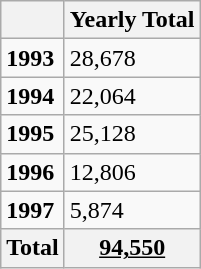<table class="wikitable">
<tr>
<th></th>
<th>Yearly Total</th>
</tr>
<tr>
<td><strong>1993</strong></td>
<td>28,678</td>
</tr>
<tr>
<td><strong>1994</strong></td>
<td>22,064</td>
</tr>
<tr>
<td><strong>1995</strong></td>
<td>25,128</td>
</tr>
<tr>
<td><strong>1996</strong></td>
<td>12,806</td>
</tr>
<tr>
<td><strong>1997</strong></td>
<td>5,874</td>
</tr>
<tr>
<th>Total</th>
<th><u>94,550</u></th>
</tr>
</table>
